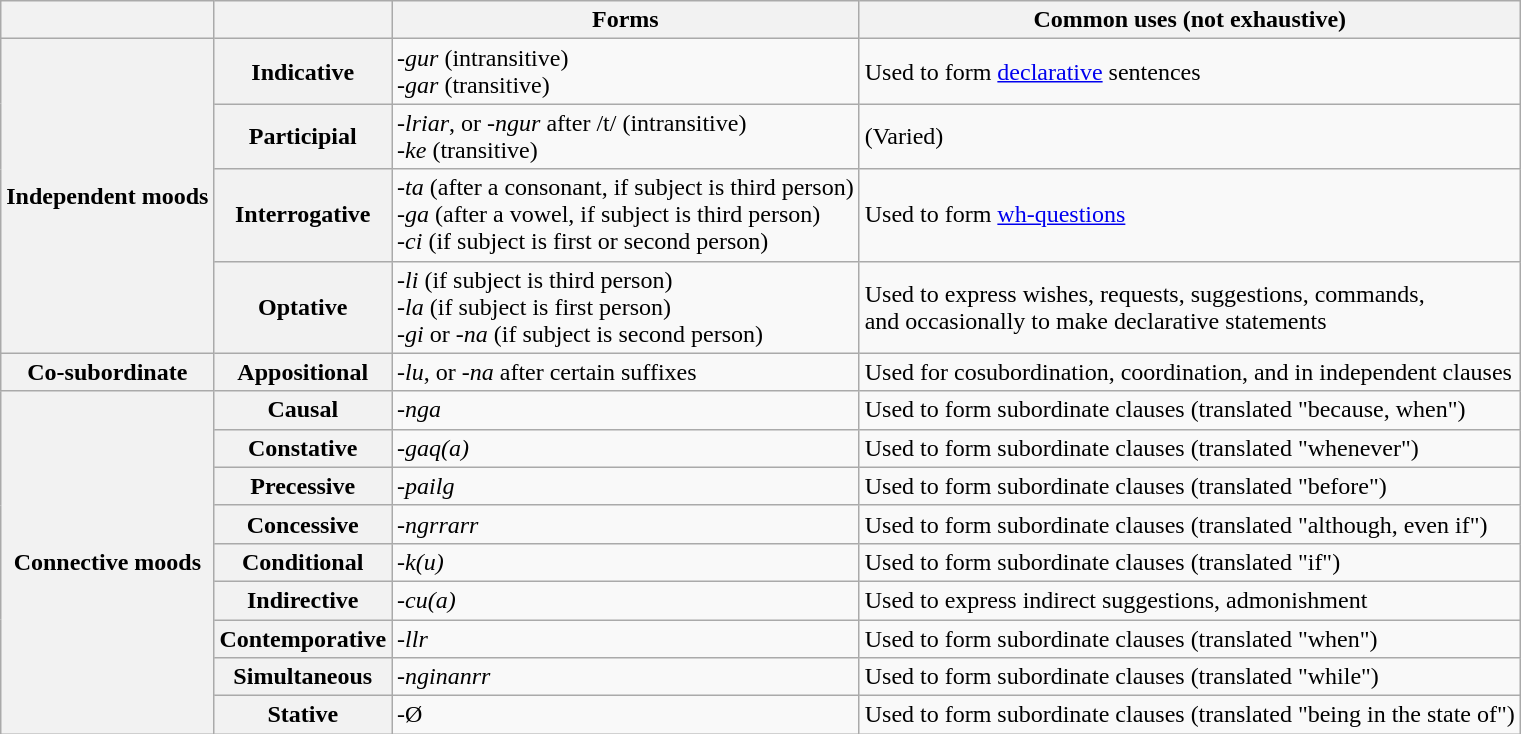<table class="wikitable">
<tr>
<th></th>
<th></th>
<th>Forms</th>
<th>Common uses (not exhaustive)</th>
</tr>
<tr>
<th rowspan="4">Independent moods</th>
<th>Indicative</th>
<td><em>-gur</em> (intransitive)<br><em>-gar</em> (transitive)</td>
<td>Used to form <a href='#'>declarative</a> sentences</td>
</tr>
<tr>
<th>Participial</th>
<td><em>-lriar</em>, or <em>-ngur</em> after /t/ (intransitive)<br><em>-ke</em> (transitive)</td>
<td>(Varied)</td>
</tr>
<tr>
<th>Interrogative</th>
<td><em>-ta</em> (after a consonant, if subject is third person)<br><em>-ga</em> (after a vowel, if subject is third person)<br><em>-ci</em> (if subject is first or second person)</td>
<td>Used to form <a href='#'>wh-questions</a></td>
</tr>
<tr>
<th>Optative</th>
<td><em>-li</em> (if subject is third person)<br><em>-la</em> (if subject is first person)<br><em>-gi</em> or <em>-na</em> (if subject is second person)</td>
<td>Used to express wishes, requests, suggestions, commands,<br>and occasionally to make declarative statements</td>
</tr>
<tr>
<th>Co-subordinate</th>
<th>Appositional</th>
<td><em>-lu</em>, or <em>-na</em> after certain suffixes</td>
<td>Used for cosubordination, coordination, and in independent clauses</td>
</tr>
<tr>
<th rowspan="9">Connective moods</th>
<th>Causal</th>
<td><em>-nga</em></td>
<td>Used to form subordinate clauses (translated "because, when")</td>
</tr>
<tr>
<th>Constative</th>
<td><em>-gaq(a)</em></td>
<td>Used to form subordinate clauses (translated "whenever")</td>
</tr>
<tr>
<th>Precessive</th>
<td><em>-pailg</em></td>
<td>Used to form subordinate clauses (translated "before")</td>
</tr>
<tr>
<th>Concessive</th>
<td><em>-ngrrarr</em></td>
<td>Used to form subordinate clauses (translated "although, even if")</td>
</tr>
<tr>
<th>Conditional</th>
<td><em>-k(u)</em></td>
<td>Used to form subordinate clauses (translated "if")</td>
</tr>
<tr>
<th>Indirective</th>
<td><em>-cu(a)</em></td>
<td>Used to express indirect suggestions, admonishment</td>
</tr>
<tr>
<th>Contemporative</th>
<td><em>-llr</em></td>
<td>Used to form subordinate clauses (translated "when")</td>
</tr>
<tr>
<th>Simultaneous</th>
<td><em>-nginanrr</em></td>
<td>Used to form subordinate clauses (translated "while")</td>
</tr>
<tr>
<th>Stative</th>
<td>-Ø</td>
<td>Used to form subordinate clauses (translated "being in the state of")</td>
</tr>
</table>
